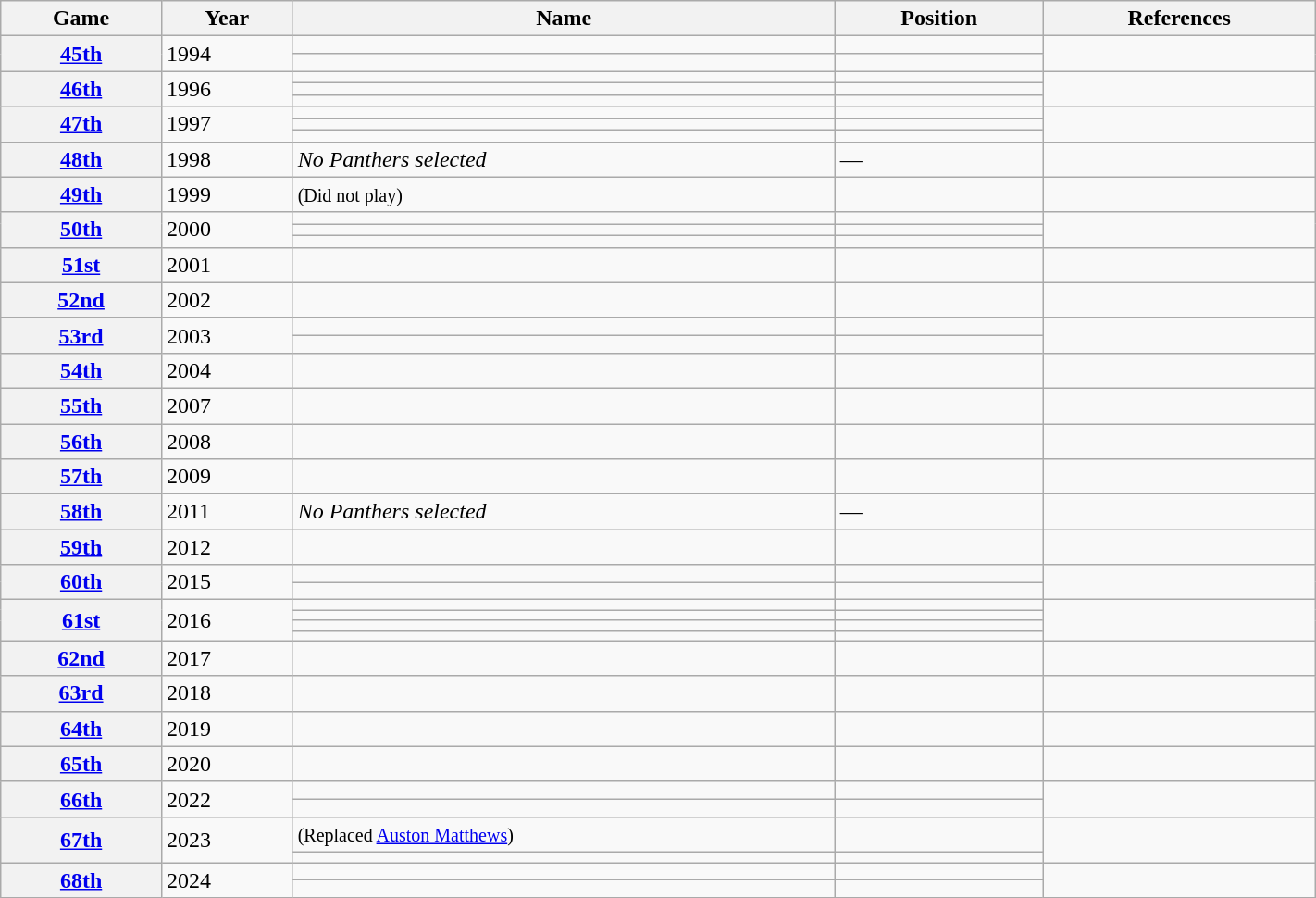<table class="wikitable sortable" width="75%">
<tr>
<th scope="col">Game</th>
<th scope="col">Year</th>
<th scope="col">Name</th>
<th scope="col">Position</th>
<th scope="col" class="unsortable">References</th>
</tr>
<tr>
<th scope="row" rowspan="2"><a href='#'>45th</a></th>
<td rowspan="2">1994</td>
<td></td>
<td></td>
<td rowspan="2"></td>
</tr>
<tr>
<td></td>
<td></td>
</tr>
<tr>
<th scope="row" rowspan="3"><a href='#'>46th</a></th>
<td rowspan="3">1996</td>
<td></td>
<td></td>
<td rowspan="3"></td>
</tr>
<tr>
<td></td>
<td></td>
</tr>
<tr>
<td></td>
<td></td>
</tr>
<tr>
<th scope="row" rowspan="3"><a href='#'>47th</a></th>
<td rowspan="3">1997</td>
<td></td>
<td></td>
<td rowspan="3"></td>
</tr>
<tr>
<td></td>
<td></td>
</tr>
<tr>
<td></td>
<td></td>
</tr>
<tr>
<th scope="row"><a href='#'>48th</a></th>
<td>1998</td>
<td><em>No Panthers selected</em></td>
<td>—</td>
<td></td>
</tr>
<tr>
<th scope="row"><a href='#'>49th</a></th>
<td>1999</td>
<td> <small>(Did not play)</small></td>
<td></td>
<td></td>
</tr>
<tr>
<th scope="row" rowspan="3"><a href='#'>50th</a></th>
<td rowspan="3">2000</td>
<td></td>
<td></td>
<td rowspan="3"></td>
</tr>
<tr>
<td></td>
<td></td>
</tr>
<tr>
<td></td>
<td></td>
</tr>
<tr>
<th scope="row"><a href='#'>51st</a></th>
<td>2001</td>
<td></td>
<td></td>
<td></td>
</tr>
<tr>
<th scope="row"><a href='#'>52nd</a></th>
<td>2002</td>
<td></td>
<td></td>
<td></td>
</tr>
<tr>
<th scope="row" rowspan="2"><a href='#'>53rd</a></th>
<td rowspan="2">2003</td>
<td></td>
<td></td>
<td rowspan="2"></td>
</tr>
<tr>
<td></td>
<td></td>
</tr>
<tr>
<th scope="row"><a href='#'>54th</a></th>
<td>2004</td>
<td></td>
<td></td>
<td></td>
</tr>
<tr>
<th scope="row"><a href='#'>55th</a></th>
<td>2007</td>
<td></td>
<td></td>
<td></td>
</tr>
<tr>
<th scope="row"><a href='#'>56th</a></th>
<td>2008</td>
<td></td>
<td></td>
<td></td>
</tr>
<tr>
<th scope="row"><a href='#'>57th</a></th>
<td>2009</td>
<td></td>
<td></td>
<td></td>
</tr>
<tr>
<th scope="row"><a href='#'>58th</a></th>
<td>2011</td>
<td><em>No Panthers selected</em></td>
<td>—</td>
<td></td>
</tr>
<tr>
<th scope="row"><a href='#'>59th</a></th>
<td>2012</td>
<td></td>
<td></td>
<td></td>
</tr>
<tr>
<th scope="row" rowspan="2"><a href='#'>60th</a></th>
<td rowspan="2">2015</td>
<td></td>
<td></td>
<td rowspan="2"></td>
</tr>
<tr>
<td></td>
<td></td>
</tr>
<tr>
<th scope="row" rowspan="4"><a href='#'>61st</a></th>
<td rowspan="4">2016</td>
<td></td>
<td></td>
<td rowspan="4"></td>
</tr>
<tr>
<td></td>
<td></td>
</tr>
<tr>
<td></td>
<td></td>
</tr>
<tr>
<td></td>
<td></td>
</tr>
<tr>
<th scope="row"><a href='#'>62nd</a></th>
<td>2017</td>
<td></td>
<td></td>
<td></td>
</tr>
<tr>
<th scope="row"><a href='#'>63rd</a></th>
<td>2018</td>
<td></td>
<td></td>
<td></td>
</tr>
<tr>
<th scope="row"><a href='#'>64th</a></th>
<td>2019</td>
<td></td>
<td></td>
<td></td>
</tr>
<tr>
<th scope="row"><a href='#'>65th</a></th>
<td>2020</td>
<td></td>
<td></td>
<td></td>
</tr>
<tr>
<th scope="row" rowspan="2"><a href='#'>66th</a></th>
<td rowspan="2">2022</td>
<td></td>
<td></td>
<td rowspan="2"></td>
</tr>
<tr>
<td></td>
<td></td>
</tr>
<tr>
<th scope="row" rowspan="2"><a href='#'>67th</a></th>
<td rowspan="2">2023</td>
<td> <small>(Replaced <a href='#'>Auston Matthews</a>)</small></td>
<td></td>
<td rowspan="2"></td>
</tr>
<tr>
<td></td>
<td></td>
</tr>
<tr>
<th scope="row" rowspan="2"><a href='#'>68th</a></th>
<td rowspan="2">2024</td>
<td></td>
<td></td>
<td rowspan="2"></td>
</tr>
<tr>
<td></td>
<td></td>
</tr>
</table>
